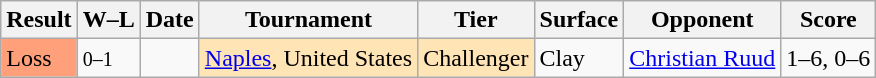<table class="sortable wikitable">
<tr>
<th>Result</th>
<th class="unsortable">W–L</th>
<th>Date</th>
<th>Tournament</th>
<th>Tier</th>
<th>Surface</th>
<th>Opponent</th>
<th class="unsortable">Score</th>
</tr>
<tr>
<td style="background:#ffa07a;">Loss</td>
<td><small>0–1</small></td>
<td></td>
<td style="background:moccasin;"><a href='#'>Naples</a>, United States</td>
<td style="background:moccasin;">Challenger</td>
<td>Clay</td>
<td> <a href='#'>Christian Ruud</a></td>
<td>1–6, 0–6</td>
</tr>
</table>
